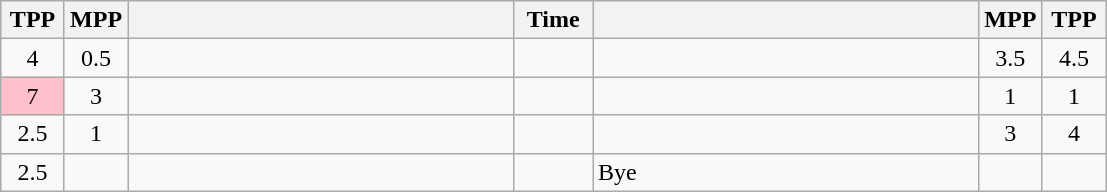<table class="wikitable" style="text-align: center;" |>
<tr>
<th width="35">TPP</th>
<th width="35">MPP</th>
<th width="250"></th>
<th width="45">Time</th>
<th width="250"></th>
<th width="35">MPP</th>
<th width="35">TPP</th>
</tr>
<tr>
<td>4</td>
<td>0.5</td>
<td style="text-align:left;"><strong></strong></td>
<td></td>
<td style="text-align:left;"></td>
<td>3.5</td>
<td>4.5</td>
</tr>
<tr>
<td bgcolor=pink>7</td>
<td>3</td>
<td style="text-align:left;"></td>
<td></td>
<td style="text-align:left;"><strong></strong></td>
<td>1</td>
<td>1</td>
</tr>
<tr>
<td>2.5</td>
<td>1</td>
<td style="text-align:left;"><strong></strong></td>
<td></td>
<td style="text-align:left;"></td>
<td>3</td>
<td>4</td>
</tr>
<tr>
<td>2.5</td>
<td></td>
<td style="text-align:left;"><strong></strong></td>
<td></td>
<td style="text-align:left;">Bye</td>
<td></td>
<td></td>
</tr>
</table>
